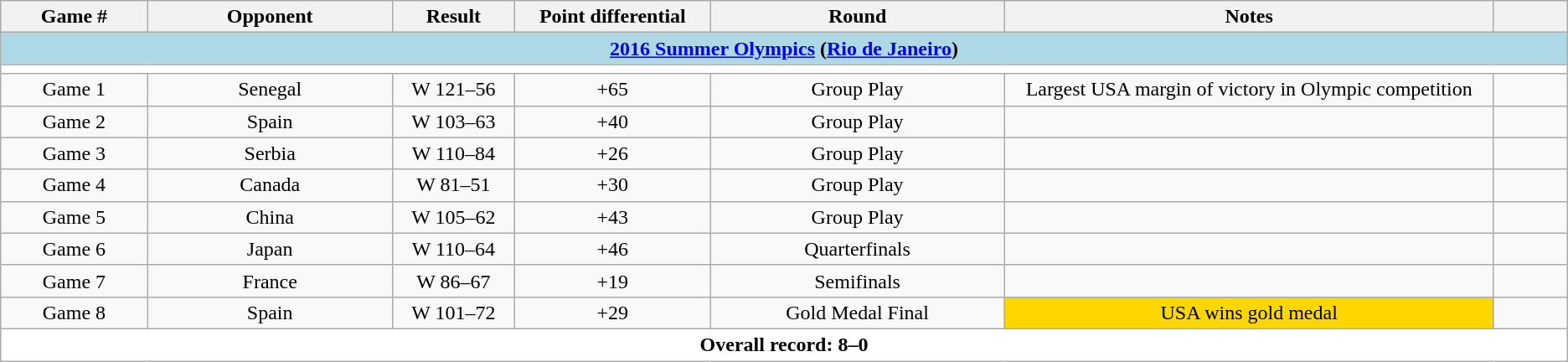<table class="wikitable">
<tr>
<th width=6%>Game #</th>
<th width=10%>Opponent</th>
<th width=05%>Result</th>
<th width=8%>Point differential</th>
<th width=12%>Round</th>
<th width=20%>Notes</th>
<th width=3%></th>
</tr>
<tr>
<td colspan="7"  style="text-align:center; background:lightblue;"><span><strong><a href='#'>2016 Summer Olympics</a> (<a href='#'>Rio de Janeiro</a>)</strong></span></td>
</tr>
<tr>
<td colspan="7"  style="text-align:center; background:white;"></td>
</tr>
<tr>
<td align=center>Game 1</td>
<td align=center>Senegal</td>
<td align=center>W 121–56</td>
<td align=center>+65</td>
<td align=center>Group Play</td>
<td align=center>Largest USA margin of victory in Olympic competition</td>
<td align=center></td>
</tr>
<tr>
<td align=center>Game 2</td>
<td align=center>Spain</td>
<td align=center>W 103–63</td>
<td align=center>+40</td>
<td align=center>Group Play</td>
<td align=center></td>
<td align=center></td>
</tr>
<tr>
<td align=center>Game 3</td>
<td align=center>Serbia</td>
<td align=center>W 110–84</td>
<td align=center>+26</td>
<td align=center>Group Play</td>
<td align=center></td>
<td align=center></td>
</tr>
<tr>
<td align=center>Game 4</td>
<td align=center>Canada</td>
<td align=center>W 81–51</td>
<td align=center>+30</td>
<td align=center>Group Play</td>
<td align=center></td>
<td align=center></td>
</tr>
<tr>
<td align=center>Game 5</td>
<td align=center>China</td>
<td align=center>W 105–62</td>
<td align=center>+43</td>
<td align=center>Group Play</td>
<td align=center></td>
<td align=center></td>
</tr>
<tr>
<td align=center>Game 6</td>
<td align=center>Japan</td>
<td align=center>W 110–64</td>
<td align=center>+46</td>
<td align=center>Quarterfinals</td>
<td align=center></td>
<td align=center></td>
</tr>
<tr>
<td align=center>Game 7</td>
<td align=center>France</td>
<td align=center>W 86–67</td>
<td align=center>+19</td>
<td align=center>Semifinals</td>
<td align=center></td>
<td align=center></td>
</tr>
<tr>
<td align=center>Game 8</td>
<td align=center>Spain</td>
<td align=center>W 101–72</td>
<td align=center>+29</td>
<td align=center>Gold Medal Final</td>
<td style="text-align:center; background:gold;">USA wins gold medal</td>
<td align=center></td>
</tr>
<tr>
<td colspan="7"  style="text-align:center; background:white;"><span><strong>Overall record: 8–0</strong></span></td>
</tr>
</table>
